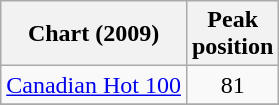<table class="wikitable sortable">
<tr>
<th>Chart (2009)</th>
<th>Peak<br>position</th>
</tr>
<tr>
<td><a href='#'>Canadian Hot 100</a></td>
<td align="center">81</td>
</tr>
<tr>
</tr>
</table>
